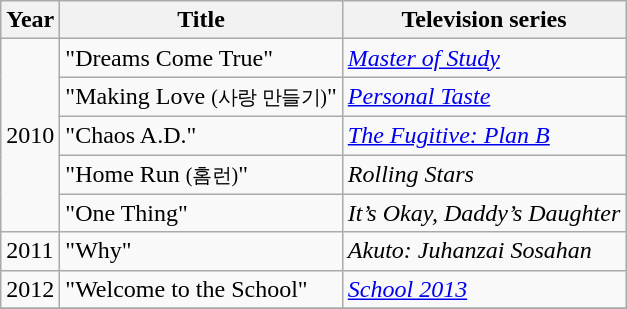<table class="wikitable">
<tr>
<th>Year</th>
<th>Title</th>
<th>Television series</th>
</tr>
<tr>
<td rowspan="5">2010</td>
<td>"Dreams Come True"</td>
<td><em><a href='#'>Master of Study</a></em></td>
</tr>
<tr>
<td>"Making Love <small>(사랑 만들기)</small>"</td>
<td><em><a href='#'>Personal Taste</a></em></td>
</tr>
<tr>
<td>"Chaos A.D."</td>
<td><em><a href='#'>The Fugitive: Plan B</a></em></td>
</tr>
<tr>
<td>"Home Run <small>(홈런)</small>"</td>
<td><em>Rolling Stars</em></td>
</tr>
<tr>
<td>"One Thing"</td>
<td><em>It’s Okay, Daddy’s Daughter</em></td>
</tr>
<tr>
<td>2011</td>
<td>"Why"</td>
<td><em>Akuto: Juhanzai Sosahan</em></td>
</tr>
<tr>
<td>2012</td>
<td>"Welcome to the School"</td>
<td><em><a href='#'>School 2013</a></em></td>
</tr>
<tr>
</tr>
</table>
